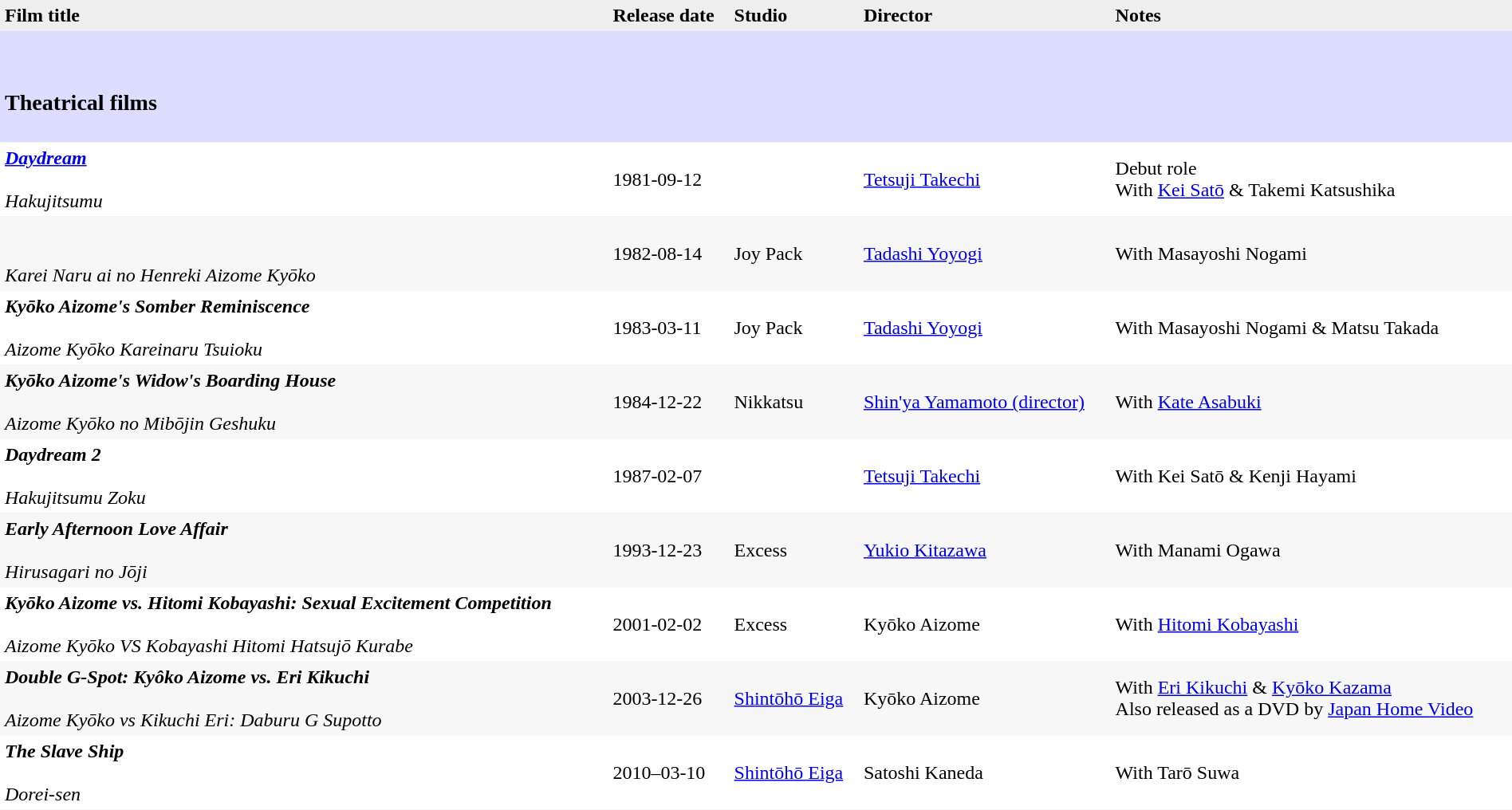<table cellpadding="4" style="width:100%; text-align:left; border-width:0; border-collapse:collapse; background:#eee;">
<tr>
<th>Film title</th>
<th>Release date</th>
<th>Studio</th>
<th>Director</th>
<th>Notes</th>
</tr>
<tr>
<td colspan="6" style="background:#ddf;"></td>
</tr>
<tr>
<td colspan="6" style="background:#ddf;"><br><h3>Theatrical films</h3></td>
</tr>
<tr style=background:#fff;>
<td><strong><em><a href='#'>Daydream</a></em></strong><br><br><em>Hakujitsumu</em></td>
<td>1981-09-12</td>
<td></td>
<td><a href='#'>Tetsuji Takechi</a></td>
<td>Debut role<br>With <a href='#'>Kei Satō</a> & Takemi Katsushika</td>
</tr>
<tr style=background:#f7f7f7;>
<td><strong><em> </em></strong><br><br><em>Karei Naru ai no Henreki Aizome Kyōko</em></td>
<td>1982-08-14</td>
<td>Joy Pack</td>
<td><a href='#'>Tadashi Yoyogi</a></td>
<td>With Masayoshi Nogami</td>
</tr>
<tr style=background:#fff;>
<td><strong><em>Kyōko Aizome's Somber Reminiscence</em></strong><br><br><em>Aizome Kyōko Kareinaru Tsuioku</em></td>
<td>1983-03-11</td>
<td>Joy Pack</td>
<td><a href='#'>Tadashi Yoyogi</a></td>
<td>With Masayoshi Nogami & Matsu Takada</td>
</tr>
<tr style=background:#f7f7f7;>
<td><strong><em>Kyōko Aizome's Widow's Boarding House</em></strong><br><br><em>Aizome Kyōko no Mibōjin Geshuku</em></td>
<td>1984-12-22</td>
<td>Nikkatsu</td>
<td><a href='#'>Shin'ya Yamamoto (director)</a></td>
<td> With <a href='#'>Kate Asabuki</a></td>
</tr>
<tr style=background:#fff;>
<td><strong><em>Daydream 2</em></strong><br><br><em>Hakujitsumu Zoku</em></td>
<td>1987-02-07</td>
<td></td>
<td><a href='#'>Tetsuji Takechi</a></td>
<td>With Kei Satō & Kenji Hayami</td>
</tr>
<tr style=background:#f7f7f7;>
<td><strong><em>Early Afternoon Love Affair</em></strong><br><br><em>Hirusagari no Jōji</em></td>
<td>1993-12-23</td>
<td>Excess</td>
<td><a href='#'>Yukio Kitazawa</a></td>
<td>With Manami Ogawa</td>
</tr>
<tr style=background:#fff;>
<td><strong><em>Kyōko Aizome vs. Hitomi Kobayashi: Sexual Excitement Competition</em></strong><br><br><em>Aizome Kyōko VS Kobayashi Hitomi Hatsujō Kurabe</em></td>
<td>2001-02-02</td>
<td>Excess</td>
<td>Kyōko Aizome</td>
<td>With <a href='#'>Hitomi Kobayashi</a></td>
</tr>
<tr style=background:#f7f7f7;>
<td><strong><em>Double G-Spot: Kyôko Aizome vs. Eri Kikuchi</em></strong><br><br><em>Aizome Kyōko vs Kikuchi Eri: Daburu G Supotto</em></td>
<td>2003-12-26</td>
<td><a href='#'>Shintōhō Eiga</a></td>
<td>Kyōko Aizome</td>
<td>With <a href='#'>Eri Kikuchi</a> & <a href='#'>Kyōko Kazama</a><br>Also released as a DVD by <a href='#'>Japan Home Video</a></td>
</tr>
<tr style=background:#fff;>
<td><strong><em>The Slave Ship</em></strong><br><br><em>Dorei-sen</em></td>
<td>2010–03-10</td>
<td><a href='#'>Shintōhō Eiga</a></td>
<td>Satoshi Kaneda</td>
<td>With Tarō Suwa</td>
</tr>
</table>
